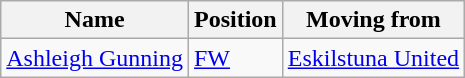<table class="wikitable">
<tr>
<th>Name</th>
<th>Position</th>
<th>Moving from</th>
</tr>
<tr>
<td> <a href='#'>Ashleigh Gunning</a></td>
<td><a href='#'>FW</a></td>
<td> <a href='#'>Eskilstuna United</a></td>
</tr>
</table>
